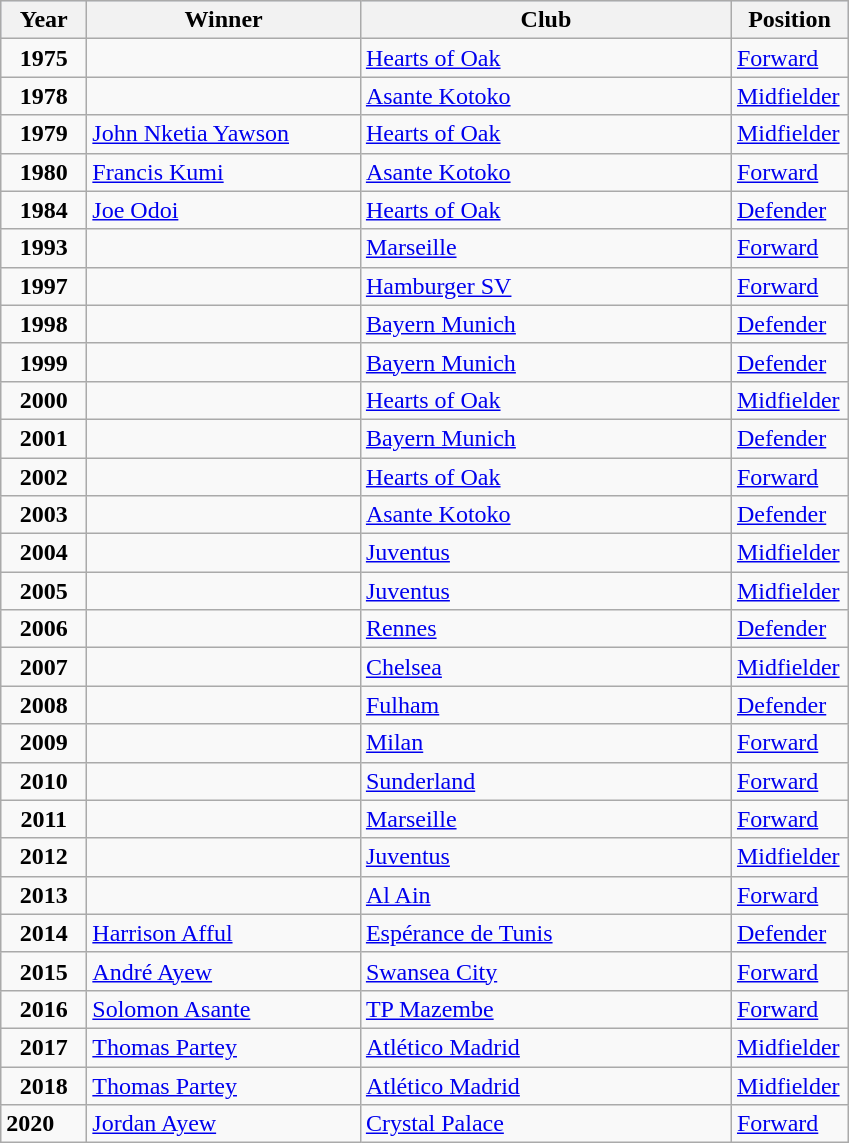<table class="wikitable sortable">
<tr style="background:#CEDAF2">
<th width="50">Year</th>
<th width="175" class="unsortable">Winner</th>
<th width="240" class="unsortable">Club</th>
<th width="70" class="unsortable">Position</th>
</tr>
<tr>
<td align="center"><strong>1975</strong></td>
<td></td>
<td> <a href='#'>Hearts of Oak</a></td>
<td><a href='#'>Forward</a></td>
</tr>
<tr>
<td align="center"><strong>1978</strong></td>
<td></td>
<td> <a href='#'>Asante Kotoko</a></td>
<td><a href='#'>Midfielder</a></td>
</tr>
<tr>
<td align="center"><strong>1979</strong></td>
<td><a href='#'>John Nketia Yawson</a></td>
<td> <a href='#'>Hearts of Oak</a></td>
<td><a href='#'>Midfielder</a></td>
</tr>
<tr>
<td align="center"><strong>1980</strong></td>
<td><a href='#'>Francis Kumi</a></td>
<td> <a href='#'>Asante Kotoko</a></td>
<td><a href='#'>Forward</a></td>
</tr>
<tr>
<td align="center"><strong>1984</strong></td>
<td><a href='#'>Joe Odoi</a></td>
<td> <a href='#'>Hearts of Oak</a></td>
<td><a href='#'>Defender</a></td>
</tr>
<tr>
<td align="center"><strong>1993</strong></td>
<td></td>
<td> <a href='#'>Marseille</a></td>
<td><a href='#'>Forward</a></td>
</tr>
<tr>
<td align="center"><strong>1997</strong></td>
<td></td>
<td> <a href='#'>Hamburger SV</a></td>
<td><a href='#'>Forward</a></td>
</tr>
<tr>
<td align="center"><strong>1998</strong></td>
<td></td>
<td> <a href='#'>Bayern Munich</a></td>
<td><a href='#'>Defender</a></td>
</tr>
<tr>
<td align="center"><strong>1999</strong></td>
<td></td>
<td> <a href='#'>Bayern Munich</a></td>
<td><a href='#'>Defender</a></td>
</tr>
<tr>
<td align="center"><strong>2000</strong></td>
<td></td>
<td> <a href='#'>Hearts of Oak</a></td>
<td><a href='#'>Midfielder</a></td>
</tr>
<tr>
<td align="center"><strong>2001</strong></td>
<td></td>
<td> <a href='#'>Bayern Munich</a></td>
<td><a href='#'>Defender</a></td>
</tr>
<tr>
<td align="center"><strong>2002</strong></td>
<td></td>
<td> <a href='#'>Hearts of Oak</a></td>
<td><a href='#'>Forward</a></td>
</tr>
<tr>
<td align="center"><strong>2003</strong></td>
<td></td>
<td> <a href='#'>Asante Kotoko</a></td>
<td><a href='#'>Defender</a></td>
</tr>
<tr>
<td align="center"><strong>2004</strong></td>
<td></td>
<td> <a href='#'>Juventus</a></td>
<td><a href='#'>Midfielder</a></td>
</tr>
<tr>
<td align="center"><strong>2005</strong></td>
<td></td>
<td> <a href='#'>Juventus</a></td>
<td><a href='#'>Midfielder</a></td>
</tr>
<tr>
<td align="center"><strong>2006</strong></td>
<td></td>
<td> <a href='#'>Rennes</a></td>
<td><a href='#'>Defender</a></td>
</tr>
<tr>
<td align="center"><strong>2007</strong> </td>
<td></td>
<td> <a href='#'>Chelsea</a></td>
<td><a href='#'>Midfielder</a></td>
</tr>
<tr>
<td align="center"><strong>2008</strong></td>
<td></td>
<td> <a href='#'>Fulham</a></td>
<td><a href='#'>Defender</a></td>
</tr>
<tr>
<td align="center"><strong>2009</strong></td>
<td></td>
<td> <a href='#'>Milan</a></td>
<td><a href='#'>Forward</a></td>
</tr>
<tr>
<td align="center"><strong>2010</strong></td>
<td></td>
<td> <a href='#'>Sunderland</a></td>
<td><a href='#'>Forward</a></td>
</tr>
<tr>
<td align="center"><strong>2011</strong></td>
<td></td>
<td> <a href='#'>Marseille</a></td>
<td><a href='#'>Forward</a></td>
</tr>
<tr>
<td align="center"><strong>2012</strong></td>
<td></td>
<td> <a href='#'>Juventus</a></td>
<td><a href='#'>Midfielder</a></td>
</tr>
<tr>
<td align="center"><strong>2013</strong></td>
<td></td>
<td> <a href='#'>Al Ain</a></td>
<td><a href='#'>Forward</a></td>
</tr>
<tr>
<td align="center"><strong>2014</strong></td>
<td><a href='#'>Harrison Afful</a></td>
<td> <a href='#'>Espérance de Tunis</a></td>
<td><a href='#'>Defender</a></td>
</tr>
<tr>
<td align="center"><strong>2015</strong></td>
<td><a href='#'>André Ayew</a></td>
<td> <a href='#'>Swansea City</a></td>
<td><a href='#'>Forward</a></td>
</tr>
<tr>
<td align="center"><strong>2016</strong></td>
<td><a href='#'>Solomon Asante</a></td>
<td> <a href='#'>TP Mazembe</a></td>
<td><a href='#'>Forward</a></td>
</tr>
<tr>
<td align="center"><strong>2017</strong></td>
<td><a href='#'>Thomas Partey</a></td>
<td> <a href='#'>Atlético Madrid</a></td>
<td><a href='#'>Midfielder</a></td>
</tr>
<tr>
<td align="center"><strong>2018</strong></td>
<td><a href='#'>Thomas Partey</a></td>
<td> <a href='#'>Atlético Madrid</a></td>
<td><a href='#'>Midfielder</a></td>
</tr>
<tr>
<td><strong>2020</strong></td>
<td><a href='#'>Jordan Ayew</a></td>
<td> <a href='#'>Crystal Palace</a></td>
<td><a href='#'>Forward</a></td>
</tr>
</table>
